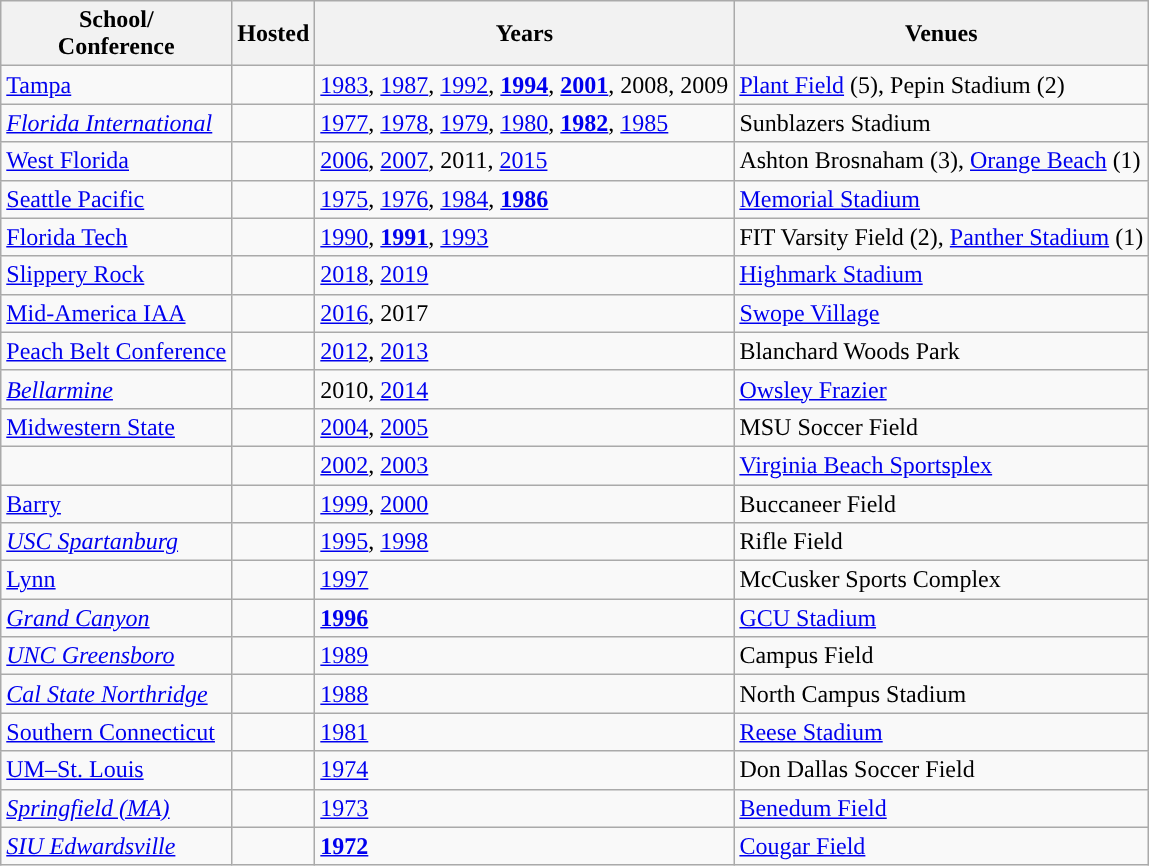<table class="wikitable plainrowheaders sortable" style="text-align: ">
<tr>
<th>School/<br>Conference</th>
<th>Hosted</th>
<th>Years</th>
<th>Venues</th>
</tr>
<tr>
<td><a href='#'>Tampa</a></td>
<td></td>
<td><a href='#'>1983</a>, <a href='#'>1987</a>, <a href='#'>1992</a>, <a href='#'><strong>1994</strong></a>, <a href='#'><strong>2001</strong></a>, 2008, 2009</td>
<td><a href='#'>Plant Field</a> (5), Pepin Stadium (2)</td>
</tr>
<tr>
<td><em><a href='#'>Florida International</a></em></td>
<td></td>
<td><a href='#'>1977</a>, <a href='#'>1978</a>, <a href='#'>1979</a>, <a href='#'>1980</a>, <a href='#'><strong>1982</strong></a>, <a href='#'>1985</a></td>
<td>Sunblazers Stadium</td>
</tr>
<tr>
<td><a href='#'>West Florida</a></td>
<td></td>
<td><a href='#'>2006</a>, <a href='#'>2007</a>, 2011, <a href='#'>2015</a></td>
<td>Ashton Brosnaham (3), <a href='#'>Orange Beach</a> (1)</td>
</tr>
<tr>
<td><a href='#'>Seattle Pacific</a></td>
<td></td>
<td><a href='#'>1975</a>, <a href='#'>1976</a>, <a href='#'>1984</a>, <a href='#'><strong>1986</strong></a></td>
<td><a href='#'>Memorial Stadium</a></td>
</tr>
<tr>
<td><a href='#'>Florida Tech</a></td>
<td></td>
<td><a href='#'>1990</a>, <a href='#'><strong>1991</strong></a>, <a href='#'>1993</a></td>
<td>FIT Varsity Field (2), <a href='#'>Panther Stadium</a> (1)</td>
</tr>
<tr>
<td><a href='#'>Slippery Rock</a></td>
<td></td>
<td><a href='#'>2018</a>, <a href='#'>2019</a></td>
<td><a href='#'>Highmark Stadium</a></td>
</tr>
<tr>
<td><a href='#'>Mid-America IAA</a></td>
<td></td>
<td><a href='#'>2016</a>, 2017</td>
<td><a href='#'>Swope Village</a></td>
</tr>
<tr>
<td><a href='#'>Peach Belt Conference</a></td>
<td></td>
<td><a href='#'>2012</a>, <a href='#'>2013</a></td>
<td>Blanchard Woods Park </td>
</tr>
<tr>
<td><em><a href='#'>Bellarmine</a></em></td>
<td></td>
<td>2010, <a href='#'>2014</a></td>
<td><a href='#'>Owsley Frazier</a></td>
</tr>
<tr>
<td><a href='#'>Midwestern State</a></td>
<td></td>
<td><a href='#'>2004</a>, <a href='#'>2005</a></td>
<td>MSU Soccer Field</td>
</tr>
<tr>
<td></td>
<td></td>
<td><a href='#'>2002</a>, <a href='#'>2003</a></td>
<td><a href='#'>Virginia Beach Sportsplex</a></td>
</tr>
<tr>
<td><a href='#'>Barry</a></td>
<td></td>
<td><a href='#'>1999</a>, <a href='#'>2000</a></td>
<td>Buccaneer Field</td>
</tr>
<tr>
<td><em><a href='#'>USC Spartanburg</a></em></td>
<td></td>
<td><a href='#'>1995</a>, <a href='#'>1998</a></td>
<td>Rifle Field</td>
</tr>
<tr>
<td><a href='#'>Lynn</a></td>
<td></td>
<td><a href='#'>1997</a></td>
<td>McCusker Sports Complex</td>
</tr>
<tr>
<td><em><a href='#'>Grand Canyon</a></em></td>
<td></td>
<td><a href='#'><strong>1996</strong></a></td>
<td><a href='#'>GCU Stadium</a></td>
</tr>
<tr>
<td><em><a href='#'>UNC Greensboro</a></em></td>
<td></td>
<td><a href='#'>1989</a></td>
<td>Campus Field</td>
</tr>
<tr>
<td><em><a href='#'>Cal State Northridge</a></em></td>
<td></td>
<td><a href='#'>1988</a></td>
<td>North Campus Stadium</td>
</tr>
<tr>
<td><a href='#'>Southern Connecticut</a></td>
<td></td>
<td><a href='#'>1981</a></td>
<td><a href='#'>Reese Stadium</a></td>
</tr>
<tr>
<td><a href='#'>UM–St. Louis</a></td>
<td></td>
<td><a href='#'>1974</a></td>
<td>Don Dallas Soccer Field</td>
</tr>
<tr>
<td><em><a href='#'>Springfield (MA)</a></em></td>
<td></td>
<td><a href='#'>1973</a></td>
<td><a href='#'>Benedum Field</a></td>
</tr>
<tr>
<td><em><a href='#'>SIU Edwardsville</a></em></td>
<td></td>
<td><a href='#'><strong>1972</strong></a></td>
<td><a href='#'>Cougar Field</a></td>
</tr>
</table>
